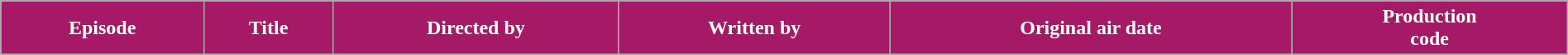<table class="wikitable plainrowheaders" style="width: 100%; margin-right: 0;">
<tr>
<th style="background:#A61967; color:#fff;">Episode</th>
<th style="background:#A61967; color:#fff;">Title</th>
<th style="background:#A61967; color:#fff;">Directed by</th>
<th style="background:#A61967; color:#fff;">Written by</th>
<th style="background:#A61967; color:#fff;">Original air date</th>
<th style="background:#A61967; color:#fff;">Production<br>code</th>
</tr>
<tr>
</tr>
</table>
